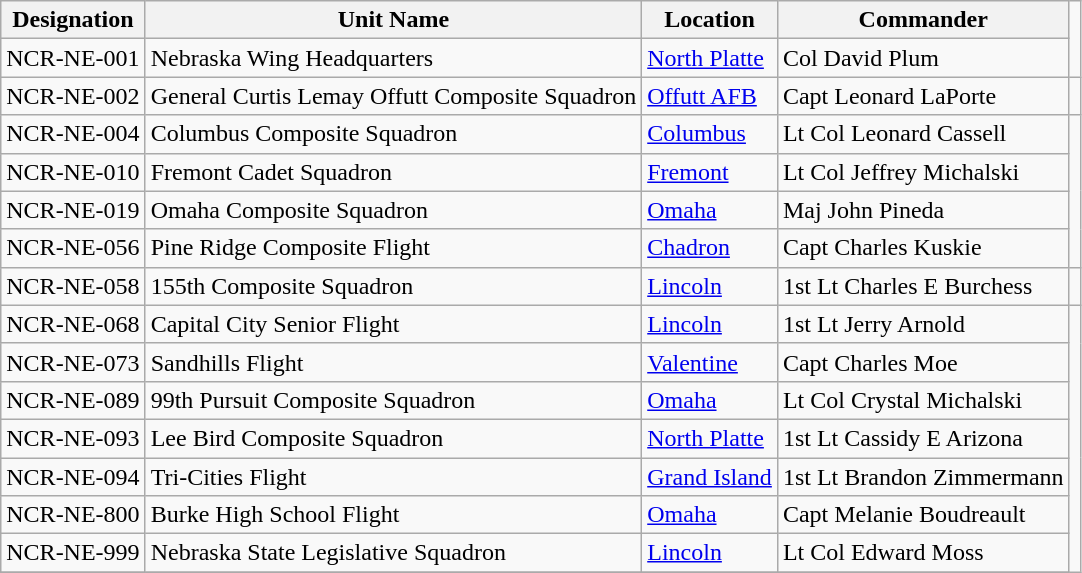<table class="wikitable">
<tr>
<th>Designation </th>
<th>Unit Name</th>
<th>Location</th>
<th>Commander</th>
</tr>
<tr>
<td>NCR-NE-001</td>
<td>Nebraska Wing Headquarters</td>
<td><a href='#'>North Platte</a></td>
<td>Col David Plum</td>
</tr>
<tr>
<td>NCR-NE-002</td>
<td>General Curtis Lemay Offutt Composite Squadron</td>
<td><a href='#'>Offutt AFB</a></td>
<td>Capt Leonard LaPorte</td>
<td></td>
</tr>
<tr>
<td>NCR-NE-004</td>
<td>Columbus Composite Squadron</td>
<td><a href='#'>Columbus</a></td>
<td>Lt Col Leonard Cassell</td>
</tr>
<tr>
<td>NCR-NE-010</td>
<td>Fremont Cadet Squadron</td>
<td><a href='#'>Fremont</a></td>
<td>Lt Col Jeffrey Michalski</td>
</tr>
<tr>
<td>NCR-NE-019</td>
<td>Omaha Composite Squadron</td>
<td><a href='#'>Omaha</a></td>
<td>Maj John Pineda</td>
</tr>
<tr>
<td>NCR-NE-056</td>
<td>Pine Ridge Composite Flight</td>
<td><a href='#'>Chadron</a></td>
<td>Capt Charles Kuskie</td>
</tr>
<tr>
<td>NCR-NE-058</td>
<td>155th Composite Squadron</td>
<td><a href='#'>Lincoln</a></td>
<td>1st Lt Charles E Burchess</td>
<td></td>
</tr>
<tr>
<td>NCR-NE-068</td>
<td>Capital City Senior Flight</td>
<td><a href='#'>Lincoln</a></td>
<td>1st Lt Jerry Arnold</td>
</tr>
<tr>
<td>NCR-NE-073</td>
<td>Sandhills Flight</td>
<td><a href='#'>Valentine</a></td>
<td>Capt Charles Moe</td>
</tr>
<tr>
<td>NCR-NE-089</td>
<td>99th Pursuit Composite Squadron</td>
<td><a href='#'>Omaha</a></td>
<td>Lt Col Crystal Michalski</td>
</tr>
<tr>
<td>NCR-NE-093</td>
<td>Lee Bird Composite Squadron</td>
<td><a href='#'>North Platte</a></td>
<td>1st Lt Cassidy E Arizona</td>
</tr>
<tr>
<td>NCR-NE-094</td>
<td>Tri-Cities Flight</td>
<td><a href='#'>Grand Island</a></td>
<td>1st Lt Brandon Zimmermann</td>
</tr>
<tr>
<td>NCR-NE-800</td>
<td>Burke High School Flight</td>
<td><a href='#'>Omaha</a></td>
<td>Capt Melanie Boudreault</td>
</tr>
<tr>
<td>NCR-NE-999</td>
<td>Nebraska State Legislative Squadron</td>
<td><a href='#'>Lincoln</a></td>
<td>Lt Col Edward Moss</td>
</tr>
<tr>
</tr>
</table>
